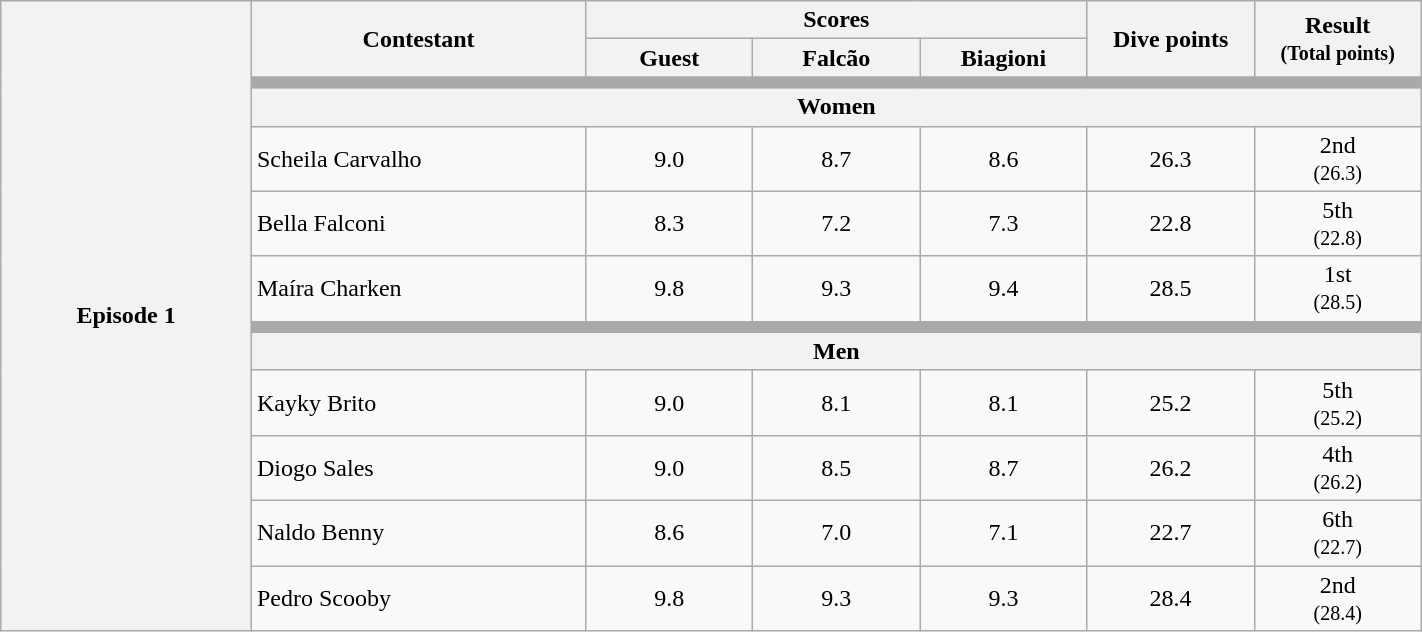<table class="wikitable" style="text-align:center; width:75%;">
<tr>
<th rowspan=13 style="width:15%;">Episode 1<br><small></small></th>
<th rowspan=02 style="width:20%;">Contestant</th>
<th colspan=03 style="width:30%;">Scores</th>
<th rowspan=02 style="width:10%;">Dive points</th>
<th rowspan=02 style="width:10%;">Result<br><small>(Total points)</small></th>
</tr>
<tr>
<th style="width:10%;">Guest</th>
<th style="width:10%;">Falcão</th>
<th style="width:10%;">Biagioni</th>
</tr>
<tr>
<td colspan=6 bgcolor="#A9A9A9"></td>
</tr>
<tr>
<th colspan=6>Women</th>
</tr>
<tr>
<td align="left">Scheila Carvalho</td>
<td>9.0</td>
<td>8.7</td>
<td>8.6</td>
<td>26.3</td>
<td>2nd<br><small>(26.3)</small></td>
</tr>
<tr>
<td align="left">Bella Falconi</td>
<td>8.3</td>
<td>7.2</td>
<td>7.3</td>
<td>22.8</td>
<td>5th<br><small>(22.8)</small></td>
</tr>
<tr>
<td align="left">Maíra Charken</td>
<td>9.8</td>
<td>9.3</td>
<td>9.4</td>
<td>28.5</td>
<td>1st<br><small>(28.5)</small></td>
</tr>
<tr>
<td colspan=6 bgcolor="#A9A9A9"></td>
</tr>
<tr>
<th colspan=6>Men</th>
</tr>
<tr>
<td align="left">Kayky Brito</td>
<td>9.0</td>
<td>8.1</td>
<td>8.1</td>
<td>25.2</td>
<td>5th<br><small>(25.2)</small></td>
</tr>
<tr>
<td align="left">Diogo Sales</td>
<td>9.0</td>
<td>8.5</td>
<td>8.7</td>
<td>26.2</td>
<td>4th<br><small>(26.2)</small></td>
</tr>
<tr>
<td align="left">Naldo Benny</td>
<td>8.6</td>
<td>7.0</td>
<td>7.1</td>
<td>22.7</td>
<td>6th<br><small>(22.7)</small></td>
</tr>
<tr>
<td align="left">Pedro Scooby</td>
<td>9.8</td>
<td>9.3</td>
<td>9.3</td>
<td>28.4</td>
<td>2nd<br><small>(28.4)</small></td>
</tr>
</table>
